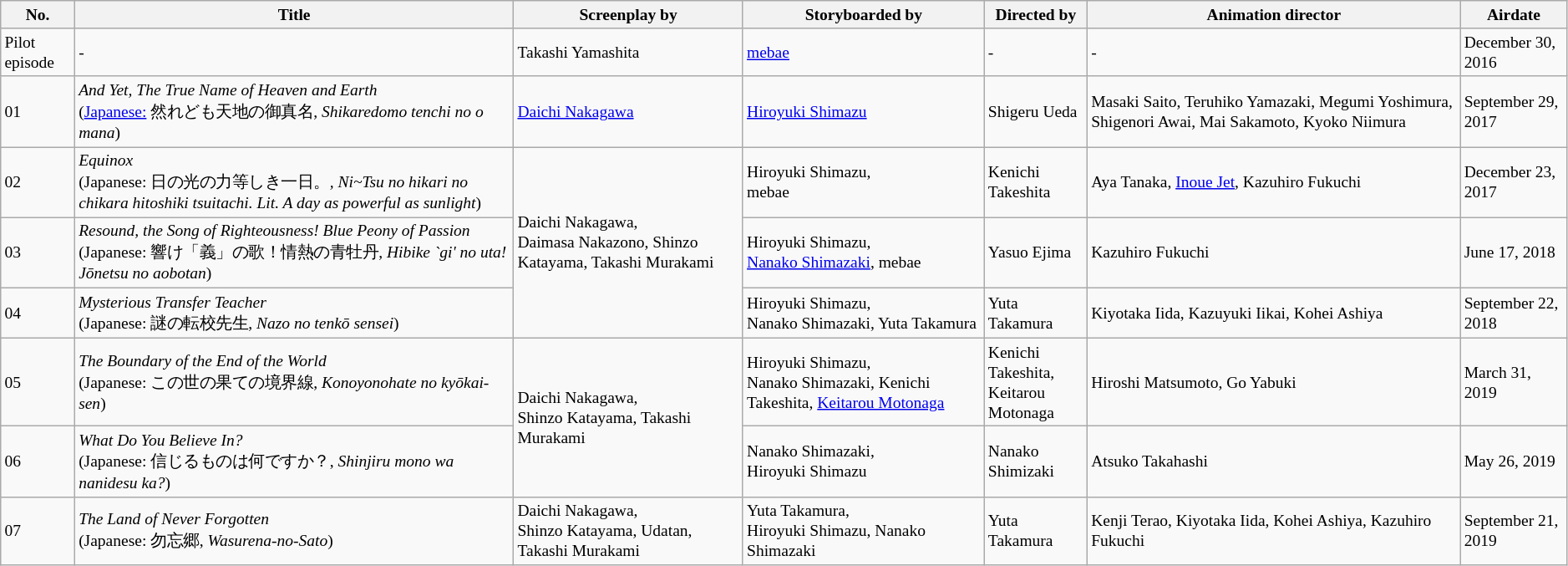<table class="wikitable" style="font-size:small">
<tr>
<th>No.</th>
<th>Title</th>
<th>Screenplay by</th>
<th>Storyboarded by</th>
<th>Directed by</th>
<th>Animation director</th>
<th>Airdate</th>
</tr>
<tr>
<td>Pilot episode</td>
<td>-</td>
<td>Takashi Yamashita</td>
<td><a href='#'>mebae</a></td>
<td>-</td>
<td>-</td>
<td>December 30, 2016</td>
</tr>
<tr>
<td>01</td>
<td><em>And Yet, The True Name of Heaven and Earth</em><br>(<a href='#'>Japanese:</a> 然れども天地の御真名, <em>Shikaredomo tenchi no o mana</em>)</td>
<td><a href='#'>Daichi Nakagawa</a></td>
<td><a href='#'>Hiroyuki Shimazu</a></td>
<td>Shigeru Ueda</td>
<td>Masaki Saito, Teruhiko Yamazaki, Megumi Yoshimura, Shigenori Awai, Mai Sakamoto, Kyoko Niimura</td>
<td>September 29, 2017</td>
</tr>
<tr>
<td>02</td>
<td><em>Equinox</em><br>(Japanese: 日の光の力等しき一日。<em>, Ni~Tsu no hikari no chikara hitoshiki tsuitachi. Lit. A day as powerful as sunlight</em>)</td>
<td rowspan="3">Daichi Nakagawa,<br>Daimasa Nakazono, Shinzo Katayama, Takashi Murakami</td>
<td>Hiroyuki Shimazu,<br>mebae</td>
<td>Kenichi Takeshita</td>
<td>Aya Tanaka, <a href='#'>Inoue Jet</a>, Kazuhiro Fukuchi</td>
<td>December 23, 2017</td>
</tr>
<tr>
<td>03</td>
<td><em>Resound, the Song of Righteousness! Blue Peony of Passion</em><br>(Japanese: 響け「義」の歌！情熱の青牡丹, <em>Hibike `gi' no uta! Jōnetsu no aobotan</em>)</td>
<td>Hiroyuki Shimazu,<br><a href='#'>Nanako Shimazaki</a>, mebae</td>
<td>Yasuo Ejima</td>
<td>Kazuhiro Fukuchi</td>
<td>June 17, 2018</td>
</tr>
<tr>
<td>04</td>
<td><em>Mysterious Transfer Teacher</em><br>(Japanese: 謎の転校先生, <em>Nazo no tenkō sensei</em>)</td>
<td>Hiroyuki Shimazu,<br>Nanako Shimazaki, Yuta Takamura</td>
<td>Yuta Takamura</td>
<td>Kiyotaka Iida, Kazuyuki Iikai, Kohei Ashiya</td>
<td>September 22, 2018</td>
</tr>
<tr>
<td>05</td>
<td><em>The Boundary of the End of the World</em><br>(Japanese: この世の果ての境界線, <em>Konoyonohate no kyōkai-sen</em>)</td>
<td rowspan="2">Daichi Nakagawa,<br>Shinzo Katayama, Takashi Murakami</td>
<td>Hiroyuki Shimazu,<br>Nanako Shimazaki, Kenichi Takeshita, <a href='#'>Keitarou Motonaga</a></td>
<td>Kenichi Takeshita,<br>Keitarou Motonaga</td>
<td>Hiroshi Matsumoto, Go Yabuki</td>
<td>March 31, 2019</td>
</tr>
<tr>
<td>06</td>
<td><em>What Do You Believe In?</em><br>(Japanese: 信じるものは何ですか？, <em>Shinjiru mono wa nanidesu ka?</em>)</td>
<td>Nanako Shimazaki,<br>Hiroyuki Shimazu</td>
<td>Nanako Shimizaki</td>
<td>Atsuko Takahashi</td>
<td>May 26, 2019</td>
</tr>
<tr>
<td>07</td>
<td><em>The Land of Never Forgotten</em><br>(Japanese: 勿忘郷, <em>Wasurena-no-Sato</em>)</td>
<td>Daichi Nakagawa,<br>Shinzo Katayama, Udatan, Takashi Murakami</td>
<td>Yuta Takamura,<br>Hiroyuki Shimazu, Nanako Shimazaki</td>
<td>Yuta Takamura</td>
<td>Kenji Terao, Kiyotaka Iida, Kohei Ashiya, Kazuhiro Fukuchi</td>
<td>September 21, 2019</td>
</tr>
</table>
